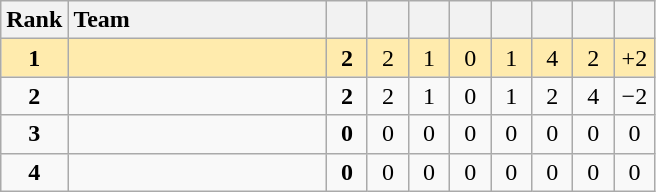<table class="wikitable" style="text-align:center">
<tr>
<th width=30>Rank</th>
<th width=165 style="text-align:left">Team</th>
<th width=20></th>
<th width=20></th>
<th width=20></th>
<th width=20></th>
<th width=20></th>
<th width=20></th>
<th width=20></th>
<th width=20></th>
</tr>
<tr bgcolor="#ffebad">
<td><strong>1</strong></td>
<td align="left"></td>
<td><strong>2</strong></td>
<td>2</td>
<td>1</td>
<td>0</td>
<td>1</td>
<td>4</td>
<td>2</td>
<td>+2</td>
</tr>
<tr>
<td><strong>2</strong></td>
<td align="left"></td>
<td><strong>2</strong></td>
<td>2</td>
<td>1</td>
<td>0</td>
<td>1</td>
<td>2</td>
<td>4</td>
<td>−2</td>
</tr>
<tr>
<td><strong>3</strong></td>
<td align="left"></td>
<td><strong>0</strong></td>
<td>0</td>
<td>0</td>
<td>0</td>
<td>0</td>
<td>0</td>
<td>0</td>
<td>0</td>
</tr>
<tr>
<td><strong>4</strong></td>
<td align="left"></td>
<td><strong>0</strong></td>
<td>0</td>
<td>0</td>
<td>0</td>
<td>0</td>
<td>0</td>
<td>0</td>
<td>0</td>
</tr>
</table>
